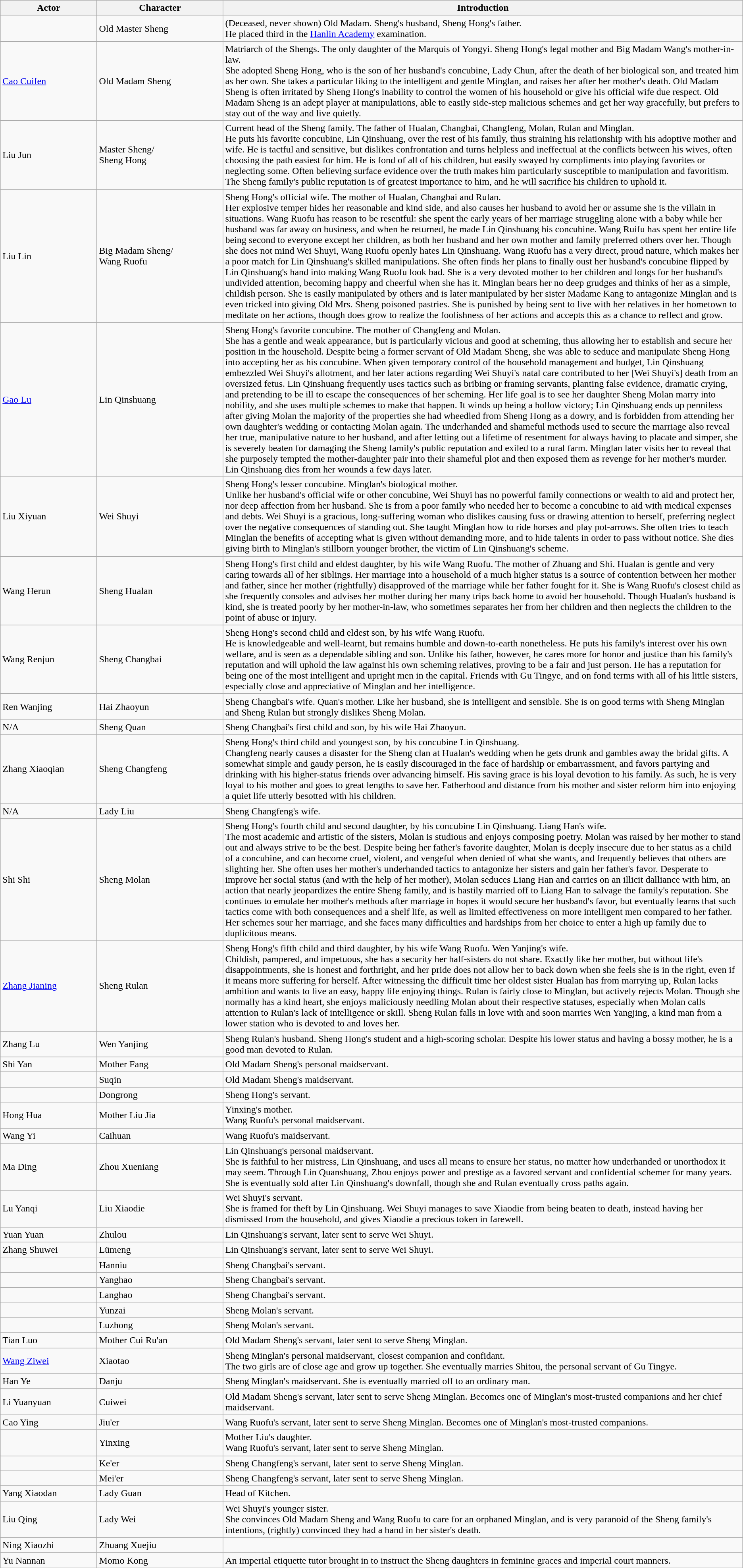<table class="wikitable">
<tr>
<th style="width:13%">Actor</th>
<th style="width:17%">Character</th>
<th>Introduction</th>
</tr>
<tr>
<td></td>
<td>Old Master Sheng</td>
<td>(Deceased, never shown) Old Madam. Sheng's husband, Sheng Hong's father.<br> He placed third in the <a href='#'>Hanlin Academy</a> examination.</td>
</tr>
<tr>
<td><a href='#'>Cao Cuifen</a></td>
<td>Old Madam Sheng</td>
<td>Matriarch of the Shengs. The only daughter of the Marquis of Yongyi. Sheng Hong's legal mother and Big Madam Wang's mother-in-law.<br>She adopted Sheng Hong, who is the son of her husband's concubine, Lady Chun, after the death of her biological son, and treated him as her own. She takes a particular liking to the intelligent and gentle Minglan, and raises her after her mother's death. Old Madam Sheng is often irritated by Sheng Hong's inability to control the women of his household or give his official wife due respect. Old Madam Sheng is an adept player at manipulations, able to easily side-step malicious schemes and get her way gracefully, but prefers to stay out of the way and live quietly.</td>
</tr>
<tr>
<td>Liu Jun</td>
<td>Master Sheng/<br>Sheng Hong</td>
<td>Current head of the Sheng family. The father of Hualan, Changbai, Changfeng, Molan, Rulan and Minglan.<br>He puts his favorite concubine, Lin Qinshuang, over the rest of his family, thus straining his relationship with his adoptive mother and wife. He is tactful and sensitive, but dislikes confrontation and turns helpless and ineffectual at the conflicts between his wives, often choosing the path easiest for him. He is fond of all of his children, but easily swayed by compliments into playing favorites or neglecting some. Often believing surface evidence over the truth makes him particularly susceptible to manipulation and favoritism. The Sheng family's public reputation is of greatest importance to him, and he will sacrifice his children to uphold it.</td>
</tr>
<tr>
<td>Liu Lin</td>
<td>Big Madam Sheng/<br>Wang Ruofu</td>
<td>Sheng Hong's official wife. The mother of Hualan, Changbai and Rulan.<br>Her explosive temper hides her reasonable and kind side, and also causes her husband to avoid her or assume she is the villain in situations. Wang Ruofu has reason to be resentful: she spent the early years of her marriage struggling alone with a baby while her husband was far away on business, and when he returned, he made Lin Qinshuang his concubine. Wang Ruifu has spent her entire life being second to everyone except her children, as both her husband and her own mother and family preferred others over her. Though she does not mind Wei Shuyi, Wang Ruofu openly hates Lin Qinshuang. Wang Ruofu has a very direct, proud nature, which makes her a poor match for Lin Qinshuang's skilled manipulations. She often finds her plans to finally oust her husband's concubine flipped by Lin Qinshuang's hand into making Wang Ruofu look bad. She is a very devoted mother to her children and longs for her husband's undivided attention, becoming happy and cheerful when she has it. Minglan bears her no deep grudges and thinks of her as a simple, childish person. She is easily manipulated by others and is later manipulated by her sister Madame Kang to antagonize Minglan and is even tricked into giving Old Mrs. Sheng poisoned pastries. She is punished by being sent to live with her relatives in her hometown to meditate on her actions, though does grow to realize the foolishness of her actions and accepts this as a chance to reflect and grow.</td>
</tr>
<tr>
<td><a href='#'>Gao Lu</a></td>
<td>Lin Qinshuang</td>
<td>Sheng Hong's favorite concubine. The mother of Changfeng and Molan.<br>She has a gentle and weak appearance, but is particularly vicious and good at scheming, thus allowing her to establish and secure her position in the household. Despite being a former servant of Old Madam Sheng, she was able to seduce and manipulate Sheng Hong into accepting her as his concubine. When given temporary control of the household management and budget, Lin Qinshuang embezzled Wei Shuyi's allotment, and her later actions regarding Wei Shuyi's natal care contributed to her [Wei Shuyi's] death from an oversized fetus. Lin Qinshuang frequently uses tactics such as bribing or framing servants, planting false evidence, dramatic crying, and pretending to be ill to escape the consequences of her scheming. Her life goal is to see her daughter Sheng Molan marry into nobility, and she uses multiple schemes to make that happen. It winds up being a hollow victory; Lin Qinshuang ends up penniless after giving Molan the majority of the properties she had wheedled from Sheng Hong as a dowry, and is forbidden from attending her own daughter's wedding or contacting Molan again. The underhanded and shameful methods used to secure the marriage also reveal her true, manipulative nature to her husband, and after letting out a lifetime of resentment for always having to placate and simper, she is severely beaten for damaging the Sheng family's public reputation and exiled to a rural farm. Minglan later visits her to reveal that she purposely tempted the mother-daughter pair into their shameful plot and then exposed them as revenge for her mother's murder. Lin Qinshuang dies from her wounds a few days later.</td>
</tr>
<tr>
<td>Liu Xiyuan</td>
<td>Wei Shuyi</td>
<td>Sheng Hong's lesser concubine. Minglan's biological mother.<br>Unlike her husband's official wife or other concubine, Wei Shuyi has no powerful family connections or wealth to aid and protect her, nor deep affection from her husband. She is from a poor family who needed her to become a concubine to aid with medical expenses and debts. Wei Shuyi is a gracious, long-suffering woman who dislikes causing fuss or drawing attention to herself, preferring neglect over the negative consequences of standing out. She taught Minglan how to ride horses and play pot-arrows. She often tries to teach Minglan the benefits of accepting what is given without demanding more, and to hide talents in order to pass without notice. She dies giving birth to Minglan's stillborn younger brother, the victim of Lin Qinshuang's scheme.</td>
</tr>
<tr>
<td>Wang Herun</td>
<td>Sheng Hualan</td>
<td>Sheng Hong's first child and eldest daughter, by his wife Wang Ruofu. The mother of Zhuang and Shi. Hualan is gentle and very caring towards all of her siblings. Her marriage into a household of a much higher status is a source of contention between her mother and father, since her mother (rightfully) disapproved of the marriage while her father fought for it. She is Wang Ruofu's closest child as she frequently consoles and advises her mother during her many trips back home to avoid her household. Though Hualan's husband is kind, she is treated poorly by her mother-in-law, who sometimes separates her from her children and then neglects the children to the point of abuse or injury.</td>
</tr>
<tr>
<td>Wang Renjun</td>
<td>Sheng Changbai</td>
<td>Sheng Hong's second child and eldest son, by his wife Wang Ruofu.<br>He is knowledgeable and well-learnt, but remains humble and down-to-earth nonetheless. He puts his family's interest over his own welfare, and is seen as a dependable sibling and son. Unlike his father, however, he cares more for honor and justice than his family's reputation and will uphold the law against his own scheming relatives, proving to be a fair and just person. He has a reputation for being one of the most intelligent and upright men in the capital. Friends with Gu Tingye, and on fond terms with all of his little sisters, especially close and appreciative of Minglan and her intelligence.</td>
</tr>
<tr>
<td>Ren Wanjing</td>
<td>Hai Zhaoyun</td>
<td>Sheng Changbai's wife. Quan's mother. Like her husband, she is intelligent and sensible. She is on good terms with Sheng Minglan and Sheng Rulan but strongly dislikes Sheng Molan.</td>
</tr>
<tr>
<td>N/A</td>
<td>Sheng Quan</td>
<td>Sheng Changbai's first child and son, by his wife Hai Zhaoyun.</td>
</tr>
<tr>
<td>Zhang Xiaoqian</td>
<td>Sheng Changfeng</td>
<td>Sheng Hong's third child and youngest son, by his concubine Lin Qinshuang.<br>Changfeng nearly causes a disaster for the Sheng clan at Hualan's wedding when he gets drunk and gambles away the bridal gifts. A somewhat simple and gaudy person, he is easily discouraged in the face of hardship or embarrassment, and favors partying and drinking with his higher-status friends over advancing himself. His saving grace is his loyal devotion to his family. As such, he is very loyal to his mother and goes to great lengths to save her. Fatherhood and distance from his mother and sister reform him into enjoying a quiet life utterly besotted with his children.</td>
</tr>
<tr>
<td>N/A</td>
<td>Lady Liu</td>
<td>Sheng Changfeng's wife.</td>
</tr>
<tr>
<td>Shi Shi</td>
<td>Sheng Molan</td>
<td>Sheng Hong's fourth child and second daughter, by his concubine Lin Qinshuang. Liang Han's wife.<br>The most academic and artistic of the sisters, Molan is studious and enjoys composing poetry. Molan was raised by her mother to stand out and always strive to be the best. Despite being her father's favorite daughter, Molan is deeply insecure due to her status as a child of a concubine, and can become cruel, violent, and vengeful when denied of what she wants, and frequently believes that others are slighting her. She often uses her mother's underhanded tactics to antagonize her sisters and gain her father's favor. Desperate to improve her social status (and with the help of her mother), Molan seduces Liang Han and carries on an illicit dalliance with him, an action that nearly jeopardizes the entire Sheng family, and is hastily married off to Liang Han to salvage the family's reputation. She continues to emulate her mother's methods after marriage in hopes it would secure her husband's favor, but eventually learns that such tactics come with both consequences and a shelf life, as well as limited effectiveness on more intelligent men compared to her father. Her schemes sour her marriage, and she faces many difficulties and hardships from her choice to enter a high up family due to duplicitous means.</td>
</tr>
<tr>
<td><a href='#'>Zhang Jianing</a></td>
<td>Sheng Rulan</td>
<td>Sheng Hong's fifth child and third daughter, by his wife Wang Ruofu. Wen Yanjing's wife.<br>Childish, pampered, and impetuous, she has a security her half-sisters do not share. Exactly like her mother, but without life's disappointments, she is honest and forthright, and her pride does not allow her to back down when she feels she is in the right, even if it means more suffering for herself. After witnessing the difficult time her oldest sister Hualan has from marrying up, Rulan lacks ambition and wants to live an easy, happy life enjoying things. Rulan is fairly close to Minglan, but actively rejects Molan. Though she normally has a kind heart, she enjoys maliciously needling Molan about their respective statuses, especially when Molan calls attention to Rulan's lack of intelligence or skill. Sheng Rulan falls in love with and soon marries Wen Yangjing, a kind man from a lower station who is devoted to and loves her.</td>
</tr>
<tr>
<td>Zhang Lu</td>
<td>Wen Yanjing</td>
<td>Sheng Rulan's husband. Sheng Hong's student and a high-scoring scholar. Despite his lower status and having a bossy mother, he is a good man devoted to Rulan.</td>
</tr>
<tr>
<td>Shi Yan</td>
<td>Mother Fang</td>
<td>Old Madam Sheng's personal maidservant.</td>
</tr>
<tr>
<td></td>
<td>Suqin</td>
<td>Old Madam Sheng's maidservant.</td>
</tr>
<tr>
<td></td>
<td>Dongrong</td>
<td>Sheng Hong's servant.</td>
</tr>
<tr>
<td>Hong Hua</td>
<td>Mother Liu Jia</td>
<td>Yinxing's mother.<br>Wang Ruofu's personal maidservant.</td>
</tr>
<tr>
<td>Wang Yi</td>
<td>Caihuan</td>
<td>Wang Ruofu's maidservant.</td>
</tr>
<tr>
<td>Ma Ding</td>
<td>Zhou Xueniang</td>
<td>Lin Qinshuang's personal maidservant.<br>She is faithful to her mistress, Lin Qinshuang, and uses all means to ensure her status, no matter how underhanded or unorthodox it may seem. Through Lin Quanshuang, Zhou enjoys power and prestige as a favored servant and confidential schemer for many years. She is eventually sold after Lin Qinshuang's downfall, though she and Rulan eventually cross paths again.</td>
</tr>
<tr>
<td>Lu Yanqi</td>
<td>Liu Xiaodie</td>
<td>Wei Shuyi's servant.<br>She is framed for theft by Lin Qinshuang. Wei Shuyi manages to save Xiaodie from being beaten to death, instead having her dismissed from the household, and gives Xiaodie a precious token in farewell.</td>
</tr>
<tr>
<td>Yuan Yuan</td>
<td>Zhulou</td>
<td>Lin Qinshuang's servant, later sent to serve Wei Shuyi.</td>
</tr>
<tr>
<td>Zhang Shuwei</td>
<td>Lümeng</td>
<td>Lin Qinshuang's servant, later sent to serve Wei Shuyi.</td>
</tr>
<tr>
<td></td>
<td>Hanniu</td>
<td>Sheng Changbai's servant.</td>
</tr>
<tr>
<td></td>
<td>Yanghao</td>
<td>Sheng Changbai's servant.</td>
</tr>
<tr>
<td></td>
<td>Langhao</td>
<td>Sheng Changbai's servant.</td>
</tr>
<tr>
<td></td>
<td>Yunzai</td>
<td>Sheng Molan's servant.</td>
</tr>
<tr>
<td></td>
<td>Luzhong</td>
<td>Sheng Molan's servant.</td>
</tr>
<tr>
<td>Tian Luo</td>
<td>Mother Cui Ru'an</td>
<td>Old Madam Sheng's servant, later sent to serve Sheng Minglan.</td>
</tr>
<tr>
<td><a href='#'>Wang Ziwei</a></td>
<td>Xiaotao</td>
<td>Sheng Minglan's personal maidservant, closest companion and confidant.<br>The two girls are of close age and grow up together. She eventually marries Shitou, the personal servant of Gu Tingye.</td>
</tr>
<tr>
<td>Han Ye</td>
<td>Danju</td>
<td>Sheng Minglan's maidservant. She is eventually married off to an ordinary man.</td>
</tr>
<tr>
<td>Li Yuanyuan</td>
<td>Cuiwei</td>
<td>Old Madam Sheng's servant, later sent to serve Sheng Minglan. Becomes one of Minglan's most-trusted companions and her chief maidservant.</td>
</tr>
<tr>
<td>Cao Ying</td>
<td>Jiu'er</td>
<td>Wang Ruofu's servant, later sent to serve Sheng Minglan. Becomes one of Minglan's most-trusted companions.</td>
</tr>
<tr>
<td></td>
<td>Yinxing</td>
<td>Mother Liu's daughter.<br>Wang Ruofu's servant, later sent to serve Sheng Minglan.</td>
</tr>
<tr>
<td></td>
<td>Ke'er</td>
<td>Sheng Changfeng's servant, later sent to serve Sheng Minglan.</td>
</tr>
<tr>
<td></td>
<td>Mei'er</td>
<td>Sheng Changfeng's servant, later sent to serve Sheng Minglan.</td>
</tr>
<tr>
<td>Yang Xiaodan</td>
<td>Lady Guan</td>
<td>Head of Kitchen.</td>
</tr>
<tr>
<td>Liu Qing</td>
<td>Lady Wei</td>
<td>Wei Shuyi's younger sister.<br>She convinces Old Madam Sheng and Wang Ruofu to care for an orphaned Minglan, and is very paranoid of the Sheng family's intentions, (rightly) convinced they had a hand in her sister's death.</td>
</tr>
<tr>
<td>Ning Xiaozhi</td>
<td>Zhuang Xuejiu</td>
<td></td>
</tr>
<tr>
<td>Yu Nannan</td>
<td>Momo Kong</td>
<td>An imperial etiquette tutor brought in to instruct the Sheng daughters in feminine graces and imperial court manners.</td>
</tr>
</table>
